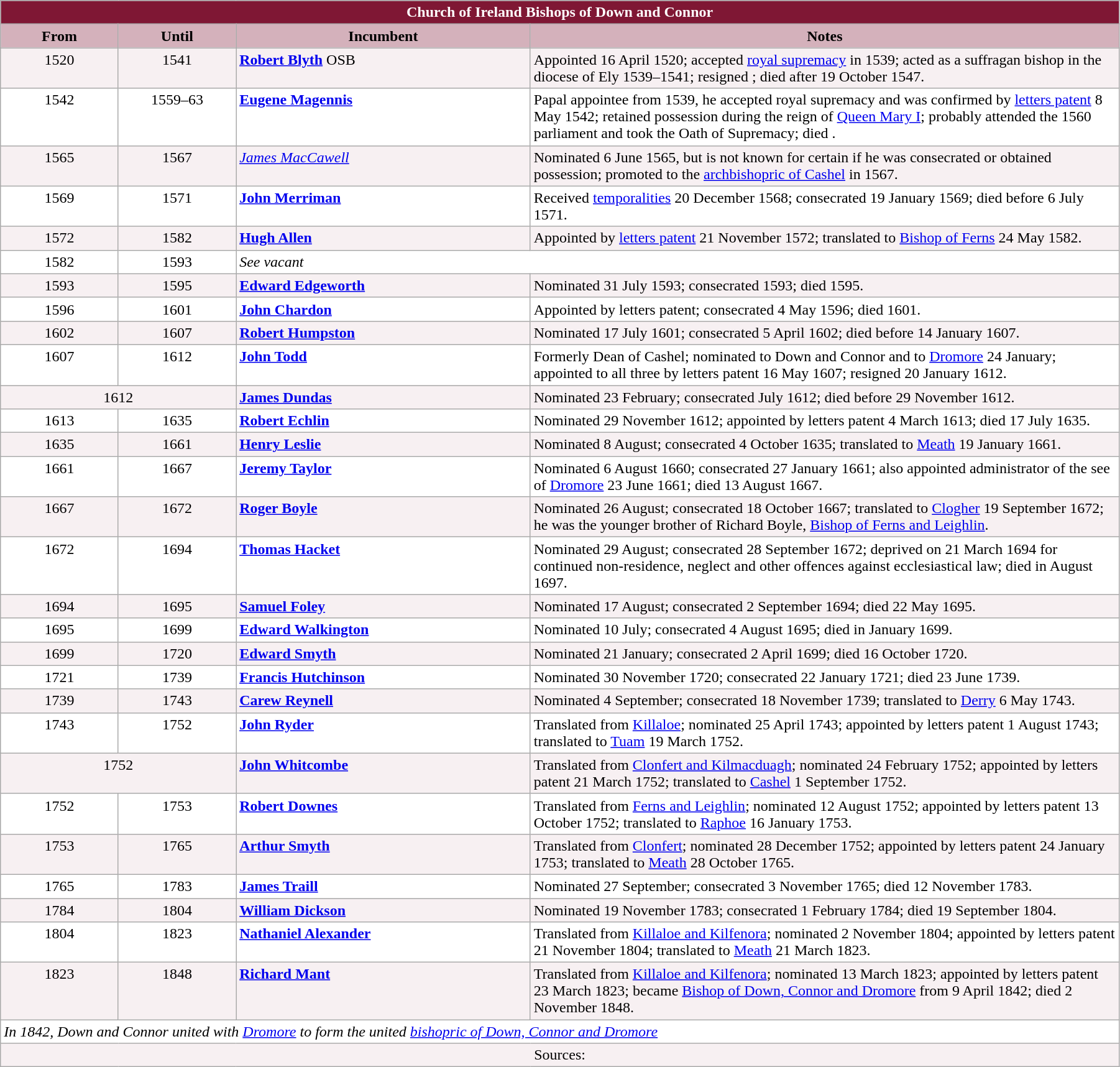<table class="wikitable" style="width:95%;" border="1" cellpadding="2">
<tr>
<th colspan="4" style="background-color: #7F1734; color: white;">Church of Ireland Bishops of Down and Connor</th>
</tr>
<tr>
<th style="background-color: #D4B1BB" width="10%">From</th>
<th style="background-color: #D4B1BB" width="10%">Until</th>
<th style="background-color: #D4B1BB" width="25%">Incumbent</th>
<th style="background-color: #D4B1BB" width="50%">Notes</th>
</tr>
<tr valign="top" style="background-color: #F7F0F2;">
<td style="text-align: center;">1520</td>
<td style="text-align: center;"> 1541</td>
<td><strong><a href='#'>Robert Blyth</a></strong> OSB</td>
<td>Appointed 16 April 1520; accepted <a href='#'>royal supremacy</a> in 1539; acted as a suffragan bishop in the diocese of Ely 1539–1541; resigned ; died after 19 October 1547.</td>
</tr>
<tr valign="top" style="background-color: white;">
<td style="text-align: center;">1542</td>
<td style="text-align: center;"> 1559–63</td>
<td><strong><a href='#'>Eugene Magennis</a></strong></td>
<td>Papal appointee from 1539, he accepted royal supremacy and was confirmed by <a href='#'>letters patent</a> 8 May 1542; retained possession during the reign of <a href='#'>Queen Mary I</a>; probably attended the 1560 parliament and took the Oath of Supremacy; died .</td>
</tr>
<tr valign="top" style="background-color: #F7F0F2;">
<td style="text-align: center;">1565</td>
<td style="text-align: center;">1567</td>
<td><em><a href='#'>James MacCawell</a></em></td>
<td>Nominated 6 June 1565, but is not known for certain if he was consecrated or obtained possession; promoted to the <a href='#'>archbishopric of Cashel</a> in 1567.</td>
</tr>
<tr valign="top" style="background-color: white;">
<td style="text-align: center;">1569</td>
<td style="text-align: center;">1571</td>
<td><strong><a href='#'>John Merriman</a></strong></td>
<td>Received <a href='#'>temporalities</a> 20 December 1568; consecrated 19 January 1569; died before 6 July 1571.</td>
</tr>
<tr valign="top" style="background-color: #F7F0F2;">
<td style="text-align: center;">1572</td>
<td style="text-align: center;">1582</td>
<td><strong><a href='#'>Hugh Allen</a></strong></td>
<td>Appointed by <a href='#'>letters patent</a> 21 November 1572; translated to <a href='#'>Bishop of Ferns</a> 24 May 1582.</td>
</tr>
<tr valign="top" style="background-color: white;">
<td style="text-align: center;">1582</td>
<td style="text-align: center;">1593</td>
<td colspan="2"><em>See vacant</em></td>
</tr>
<tr valign="top" style="background-color: #F7F0F2;">
<td style="text-align: center;">1593</td>
<td style="text-align: center;">1595</td>
<td><strong><a href='#'>Edward Edgeworth</a></strong></td>
<td>Nominated 31 July 1593; consecrated 1593; died 1595.</td>
</tr>
<tr valign="top" style="background-color: white;">
<td style="text-align: center;">1596</td>
<td style="text-align: center;">1601</td>
<td><strong><a href='#'>John Chardon</a></strong></td>
<td>Appointed by letters patent; consecrated 4 May 1596; died 1601.</td>
</tr>
<tr valign="top" style="background-color: #F7F0F2;">
<td style="text-align: center;">1602</td>
<td style="text-align: center;">1607</td>
<td><strong><a href='#'>Robert Humpston</a></strong></td>
<td>Nominated 17 July 1601; consecrated 5 April 1602; died before 14 January 1607.</td>
</tr>
<tr valign="top" style="background-color: white;">
<td style="text-align: center;">1607</td>
<td style="text-align: center;">1612</td>
<td><strong><a href='#'>John Todd</a></strong></td>
<td>Formerly Dean of Cashel; nominated to Down and Connor and to <a href='#'>Dromore</a> 24 January; appointed to all three by letters patent 16 May 1607; resigned 20 January 1612.</td>
</tr>
<tr valign="top" style="background-color: #F7F0F2;">
<td colspan=2 align=center>1612</td>
<td><strong><a href='#'>James Dundas</a></strong></td>
<td>Nominated 23 February; consecrated July 1612; died before 29 November 1612.</td>
</tr>
<tr valign="top" style="background-color: white;">
<td style="text-align: center;">1613</td>
<td style="text-align: center;">1635</td>
<td><strong><a href='#'>Robert Echlin</a></strong></td>
<td>Nominated 29 November 1612; appointed by letters patent 4 March 1613; died 17 July 1635.</td>
</tr>
<tr valign="top" style="background-color: #F7F0F2;">
<td style="text-align: center;">1635</td>
<td style="text-align: center;">1661</td>
<td><strong><a href='#'>Henry Leslie</a></strong></td>
<td>Nominated 8 August; consecrated 4 October 1635; translated to <a href='#'>Meath</a> 19 January 1661.</td>
</tr>
<tr valign="top" style="background-color: white;">
<td style="text-align: center;">1661</td>
<td style="text-align: center;">1667</td>
<td><strong><a href='#'>Jeremy Taylor</a></strong></td>
<td>Nominated 6 August 1660; consecrated 27 January 1661; also appointed administrator of the see of <a href='#'>Dromore</a> 23 June 1661; died 13 August 1667.</td>
</tr>
<tr valign="top" style="background-color: #F7F0F2;">
<td style="text-align: center;">1667</td>
<td style="text-align: center;">1672</td>
<td><strong><a href='#'>Roger Boyle</a></strong></td>
<td>Nominated 26 August; consecrated 18 October 1667; translated to <a href='#'>Clogher</a> 19 September 1672; he was the younger brother of Richard Boyle, <a href='#'>Bishop of Ferns and Leighlin</a>.</td>
</tr>
<tr valign="top" style="background-color: white;">
<td style="text-align: center;">1672</td>
<td style="text-align: center;">1694</td>
<td><strong><a href='#'>Thomas Hacket</a></strong></td>
<td>Nominated 29 August; consecrated 28 September 1672; deprived on 21 March 1694 for continued non-residence, neglect and other offences against ecclesiastical law; died in August 1697.</td>
</tr>
<tr valign="top" style="background-color: #F7F0F2;">
<td style="text-align: center;">1694</td>
<td style="text-align: center;">1695</td>
<td><strong><a href='#'>Samuel Foley</a></strong></td>
<td>Nominated 17 August; consecrated 2 September 1694; died 22 May 1695.</td>
</tr>
<tr valign="top" style="background-color: white;">
<td style="text-align: center;">1695</td>
<td style="text-align: center;">1699</td>
<td><strong><a href='#'>Edward Walkington</a></strong></td>
<td>Nominated 10 July; consecrated 4 August 1695; died in January 1699.</td>
</tr>
<tr valign="top" style="background-color: #F7F0F2;">
<td style="text-align: center;">1699</td>
<td style="text-align: center;">1720</td>
<td><strong><a href='#'>Edward Smyth</a></strong></td>
<td>Nominated 21 January; consecrated 2 April 1699; died 16 October 1720.</td>
</tr>
<tr valign="top" style="background-color: white;">
<td style="text-align: center;">1721</td>
<td style="text-align: center;">1739</td>
<td><strong><a href='#'>Francis Hutchinson</a></strong></td>
<td>Nominated 30 November 1720; consecrated 22 January 1721; died 23 June 1739.</td>
</tr>
<tr valign="top" style="background-color: #F7F0F2;">
<td style="text-align: center;">1739</td>
<td style="text-align: center;">1743</td>
<td><strong><a href='#'>Carew Reynell</a></strong></td>
<td>Nominated 4 September; consecrated 18 November 1739; translated to <a href='#'>Derry</a> 6 May 1743.</td>
</tr>
<tr valign="top" style="background-color: white;">
<td style="text-align: center;">1743</td>
<td style="text-align: center;">1752</td>
<td><strong><a href='#'>John Ryder</a></strong></td>
<td>Translated from <a href='#'>Killaloe</a>; nominated 25 April 1743; appointed by letters patent 1 August 1743; translated to <a href='#'>Tuam</a> 19 March 1752.</td>
</tr>
<tr valign="top" style="background-color: #F7F0F2;">
<td colspan=2 align=center>1752</td>
<td><strong><a href='#'>John Whitcombe</a></strong></td>
<td>Translated from <a href='#'>Clonfert and Kilmacduagh</a>; nominated 24 February 1752; appointed by letters patent 21 March 1752; translated to <a href='#'>Cashel</a> 1 September 1752.</td>
</tr>
<tr valign="top" style="background-color: white;">
<td style="text-align: center;">1752</td>
<td style="text-align: center;">1753</td>
<td><strong><a href='#'>Robert Downes</a></strong></td>
<td>Translated from <a href='#'>Ferns and Leighlin</a>; nominated 12 August 1752; appointed by letters patent 13 October 1752; translated to <a href='#'>Raphoe</a> 16 January 1753.</td>
</tr>
<tr valign="top" style="background-color: #F7F0F2;">
<td style="text-align: center;">1753</td>
<td style="text-align: center;">1765</td>
<td><strong><a href='#'>Arthur Smyth</a></strong></td>
<td>Translated from <a href='#'>Clonfert</a>; nominated 28 December 1752; appointed by letters patent 24 January 1753; translated to <a href='#'>Meath</a> 28 October 1765.</td>
</tr>
<tr valign="top" style="background-color: white;">
<td style="text-align: center;">1765</td>
<td style="text-align: center;">1783</td>
<td><strong><a href='#'>James Traill</a></strong></td>
<td>Nominated 27 September; consecrated 3 November 1765; died 12 November 1783.</td>
</tr>
<tr valign="top" style="background-color: #F7F0F2;">
<td style="text-align: center;">1784</td>
<td style="text-align: center;">1804</td>
<td><strong><a href='#'>William Dickson</a></strong></td>
<td>Nominated 19 November 1783; consecrated 1 February 1784; died 19 September 1804.</td>
</tr>
<tr valign="top" style="background-color: white;">
<td style="text-align: center;">1804</td>
<td style="text-align: center;">1823</td>
<td><strong><a href='#'>Nathaniel Alexander</a></strong></td>
<td>Translated from <a href='#'>Killaloe and Kilfenora</a>; nominated 2 November 1804; appointed by letters patent 21 November 1804; translated to <a href='#'>Meath</a> 21 March 1823.</td>
</tr>
<tr valign="top" style="background-color: #F7F0F2;">
<td style="text-align: center;">1823</td>
<td style="text-align: center;">1848</td>
<td><strong><a href='#'>Richard Mant</a></strong></td>
<td>Translated from <a href='#'>Killaloe and Kilfenora</a>; nominated 13 March 1823; appointed by letters patent 23 March 1823; became <a href='#'>Bishop of Down, Connor and Dromore</a> from 9 April 1842; died 2 November 1848.</td>
</tr>
<tr valign="top" style="background-color: white;">
<td colspan="4"><em>In 1842, Down and Connor united with <a href='#'>Dromore</a> to form the united <a href='#'>bishopric of Down, Connor and Dromore</a></em></td>
</tr>
<tr valign="top" style="background-color: #F7F0F2;">
<td colspan="4" style="text-align: center;">Sources:</td>
</tr>
</table>
